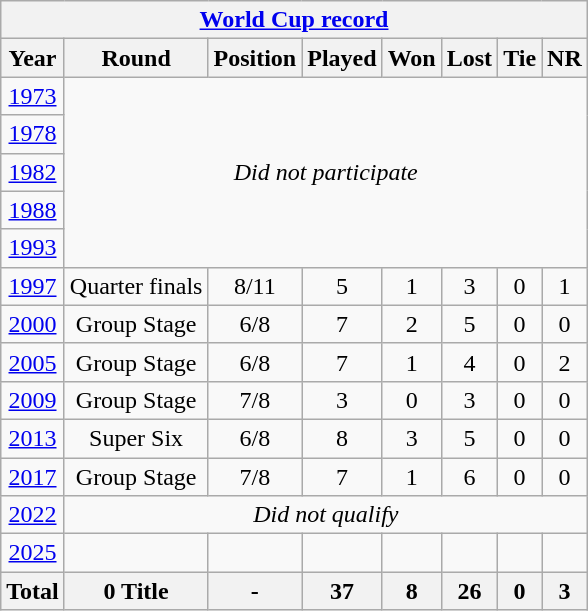<table class="wikitable" style="text-align: center;">
<tr>
<th colspan=8><a href='#'>World Cup record</a></th>
</tr>
<tr>
<th>Year</th>
<th>Round</th>
<th>Position</th>
<th>Played</th>
<th>Won</th>
<th>Lost</th>
<th>Tie</th>
<th>NR</th>
</tr>
<tr>
<td> <a href='#'>1973</a></td>
<td colspan="7" rowspan="5"><em>Did not participate</em></td>
</tr>
<tr>
<td> <a href='#'>1978</a></td>
</tr>
<tr>
<td> <a href='#'>1982</a></td>
</tr>
<tr>
<td> <a href='#'>1988</a></td>
</tr>
<tr>
<td> <a href='#'>1993</a></td>
</tr>
<tr>
<td> <a href='#'>1997</a></td>
<td>Quarter finals</td>
<td>8/11</td>
<td>5</td>
<td>1</td>
<td>3</td>
<td>0</td>
<td>1</td>
</tr>
<tr>
<td> <a href='#'>2000</a></td>
<td>Group Stage</td>
<td>6/8</td>
<td>7</td>
<td>2</td>
<td>5</td>
<td>0</td>
<td>0</td>
</tr>
<tr>
<td> <a href='#'>2005</a></td>
<td>Group Stage</td>
<td>6/8</td>
<td>7</td>
<td>1</td>
<td>4</td>
<td>0</td>
<td>2</td>
</tr>
<tr>
<td> <a href='#'>2009</a></td>
<td>Group Stage</td>
<td>7/8</td>
<td>3</td>
<td>0</td>
<td>3</td>
<td>0</td>
<td>0</td>
</tr>
<tr>
<td> <a href='#'>2013</a></td>
<td>Super Six</td>
<td>6/8</td>
<td>8</td>
<td>3</td>
<td>5</td>
<td>0</td>
<td>0</td>
</tr>
<tr>
<td> <a href='#'>2017</a></td>
<td>Group Stage</td>
<td>7/8</td>
<td>7</td>
<td>1</td>
<td>6</td>
<td>0</td>
<td>0</td>
</tr>
<tr>
<td> <a href='#'>2022</a></td>
<td colspan="7"><em>Did not qualify</em></td>
</tr>
<tr>
<td> <a href='#'>2025</a></td>
<td></td>
<td></td>
<td></td>
<td></td>
<td></td>
<td></td>
<td></td>
</tr>
<tr>
<th>Total</th>
<th>0 Title</th>
<th>-</th>
<th>37</th>
<th>8</th>
<th>26</th>
<th>0</th>
<th>3</th>
</tr>
</table>
